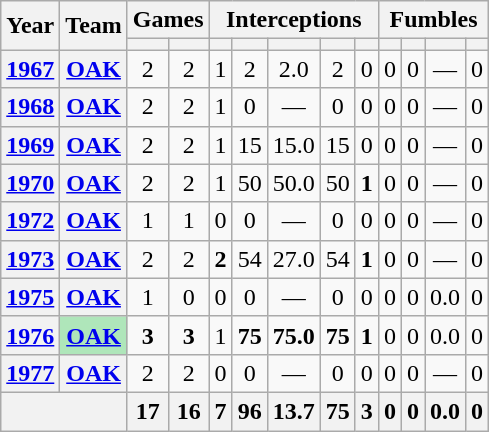<table class="wikitable" style="text-align:center;">
<tr>
<th rowspan="2">Year</th>
<th rowspan="2">Team</th>
<th colspan="2">Games</th>
<th colspan="5">Interceptions</th>
<th colspan="4">Fumbles</th>
</tr>
<tr>
<th></th>
<th></th>
<th></th>
<th></th>
<th></th>
<th></th>
<th></th>
<th></th>
<th></th>
<th></th>
<th></th>
</tr>
<tr>
<th><a href='#'>1967</a></th>
<th><a href='#'>OAK</a></th>
<td>2</td>
<td>2</td>
<td>1</td>
<td>2</td>
<td>2.0</td>
<td>2</td>
<td>0</td>
<td>0</td>
<td>0</td>
<td>—</td>
<td>0</td>
</tr>
<tr>
<th><a href='#'>1968</a></th>
<th><a href='#'>OAK</a></th>
<td>2</td>
<td>2</td>
<td>1</td>
<td>0</td>
<td>—</td>
<td>0</td>
<td>0</td>
<td>0</td>
<td>0</td>
<td>—</td>
<td>0</td>
</tr>
<tr>
<th><a href='#'>1969</a></th>
<th><a href='#'>OAK</a></th>
<td>2</td>
<td>2</td>
<td>1</td>
<td>15</td>
<td>15.0</td>
<td>15</td>
<td>0</td>
<td>0</td>
<td>0</td>
<td>—</td>
<td>0</td>
</tr>
<tr>
<th><a href='#'>1970</a></th>
<th><a href='#'>OAK</a></th>
<td>2</td>
<td>2</td>
<td>1</td>
<td>50</td>
<td>50.0</td>
<td>50</td>
<td><strong>1</strong></td>
<td>0</td>
<td>0</td>
<td>—</td>
<td>0</td>
</tr>
<tr>
<th><a href='#'>1972</a></th>
<th><a href='#'>OAK</a></th>
<td>1</td>
<td>1</td>
<td>0</td>
<td>0</td>
<td>—</td>
<td>0</td>
<td>0</td>
<td>0</td>
<td>0</td>
<td>—</td>
<td>0</td>
</tr>
<tr>
<th><a href='#'>1973</a></th>
<th><a href='#'>OAK</a></th>
<td>2</td>
<td>2</td>
<td><strong>2</strong></td>
<td>54</td>
<td>27.0</td>
<td>54</td>
<td><strong>1</strong></td>
<td>0</td>
<td>0</td>
<td>—</td>
<td>0</td>
</tr>
<tr>
<th><a href='#'>1975</a></th>
<th><a href='#'>OAK</a></th>
<td>1</td>
<td>0</td>
<td>0</td>
<td>0</td>
<td>—</td>
<td>0</td>
<td>0</td>
<td>0</td>
<td>0</td>
<td>0.0</td>
<td>0</td>
</tr>
<tr>
<th><a href='#'>1976</a></th>
<th style="background:#afe6ba;"><a href='#'>OAK</a></th>
<td><strong>3</strong></td>
<td><strong>3</strong></td>
<td>1</td>
<td><strong>75</strong></td>
<td><strong>75.0</strong></td>
<td><strong>75</strong></td>
<td><strong>1</strong></td>
<td>0</td>
<td>0</td>
<td>0.0</td>
<td>0</td>
</tr>
<tr>
<th><a href='#'>1977</a></th>
<th><a href='#'>OAK</a></th>
<td>2</td>
<td>2</td>
<td>0</td>
<td>0</td>
<td>—</td>
<td>0</td>
<td>0</td>
<td>0</td>
<td>0</td>
<td>—</td>
<td>0</td>
</tr>
<tr>
<th colspan="2"></th>
<th>17</th>
<th>16</th>
<th>7</th>
<th>96</th>
<th>13.7</th>
<th>75</th>
<th>3</th>
<th>0</th>
<th>0</th>
<th>0.0</th>
<th>0</th>
</tr>
</table>
